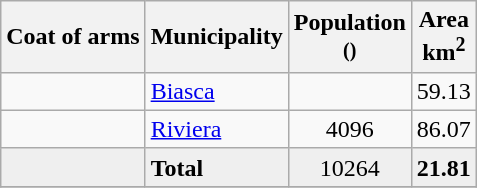<table class="wikitable">
<tr>
<th>Coat of arms</th>
<th>Municipality</th>
<th>Population<br><small>()</small></th>
<th>Area <br>km<sup>2</sup></th>
</tr>
<tr>
<td></td>
<td><a href='#'>Biasca</a></td>
<td align="center"></td>
<td align="center">59.13</td>
</tr>
<tr>
<td></td>
<td><a href='#'>Riviera</a></td>
<td align="center">4096</td>
<td align="center">86.07</td>
</tr>
<tr>
<td bgcolor="#EFEFEF"></td>
<td bgcolor="#EFEFEF"><strong>Total</strong></td>
<td bgcolor="#EFEFEF" align="center">10264</td>
<td bgcolor="#EFEFEF" align="center"><strong>21.81</strong></td>
</tr>
<tr>
</tr>
</table>
